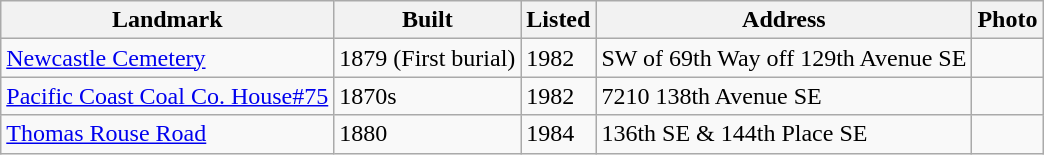<table class="wikitable">
<tr>
<th>Landmark</th>
<th>Built</th>
<th>Listed</th>
<th>Address</th>
<th>Photo</th>
</tr>
<tr>
<td><a href='#'>Newcastle Cemetery</a></td>
<td>1879 (First burial)</td>
<td>1982</td>
<td>SW of 69th Way off 129th Avenue SE</td>
<td></td>
</tr>
<tr>
<td><a href='#'>Pacific Coast Coal Co. House#75</a></td>
<td>1870s</td>
<td>1982</td>
<td>7210 138th Avenue SE</td>
<td></td>
</tr>
<tr>
<td><a href='#'>Thomas Rouse Road</a></td>
<td>1880</td>
<td>1984</td>
<td>136th SE & 144th Place SE</td>
<td></td>
</tr>
</table>
